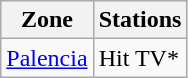<table class="wikitable">
<tr>
<th>Zone</th>
<th>Stations</th>
</tr>
<tr>
<td><a href='#'>Palencia</a></td>
<td>Hit TV*</td>
</tr>
</table>
